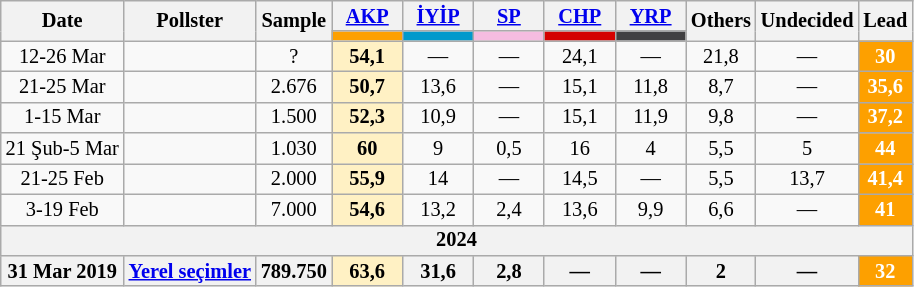<table class="wikitable mw-collapsible" style="text-align:center; font-size:85%; line-height:14px;">
<tr>
<th rowspan="2">Date</th>
<th rowspan="2">Pollster</th>
<th rowspan="2">Sample</th>
<th style="width:3em;"><a href='#'>AKP</a></th>
<th style="width:3em;"><a href='#'>İYİP</a></th>
<th style="width:3em;"><a href='#'>SP</a></th>
<th style="width:3em;"><a href='#'>CHP</a></th>
<th style="width:3em;"><a href='#'>YRP</a></th>
<th rowspan="2">Others</th>
<th rowspan="2">Undecided</th>
<th rowspan="2">Lead</th>
</tr>
<tr>
<th style="background:#fda000;"></th>
<th style="background:#0099cc;"></th>
<th style="background:#F5BCE0;"></th>
<th style="background:#d40000;"></th>
<th style="background:#414042;"></th>
</tr>
<tr>
<td>12-26 Mar</td>
<td></td>
<td>?</td>
<td style="background:#FFF1C4"><strong>54,1</strong></td>
<td>—</td>
<td>—</td>
<td>24,1</td>
<td>—</td>
<td>21,8</td>
<td>—</td>
<th style="background:#fda000; color:white;">30</th>
</tr>
<tr>
<td>21-25 Mar</td>
<td></td>
<td>2.676</td>
<td style="background:#FFF1C4"><strong>50,7</strong></td>
<td>13,6</td>
<td>—</td>
<td>15,1</td>
<td>11,8</td>
<td>8,7</td>
<td>—</td>
<th style="background:#fda000; color:white;">35,6</th>
</tr>
<tr>
<td>1-15 Mar</td>
<td></td>
<td>1.500</td>
<td style="background:#FFF1C4"><strong>52,3</strong></td>
<td>10,9</td>
<td>—</td>
<td>15,1</td>
<td>11,9</td>
<td>9,8</td>
<td>—</td>
<th style="background:#fda000; color:white;">37,2</th>
</tr>
<tr>
<td>21 Şub-5 Mar</td>
<td></td>
<td>1.030</td>
<th style="background:#FFF1C4"><strong>60</strong></th>
<td>9</td>
<td>0,5</td>
<td>16</td>
<td>4</td>
<td>5,5</td>
<td>5</td>
<th style="background:#fda000; color:white;">44</th>
</tr>
<tr>
<td>21-25 Feb</td>
<td></td>
<td>2.000</td>
<td style="background:#FFF1C4"><strong>55,9</strong></td>
<td>14</td>
<td>—</td>
<td>14,5</td>
<td>—</td>
<td>5,5</td>
<td>13,7</td>
<th style="background:#fda000; color:white;">41,4</th>
</tr>
<tr>
<td>3-19 Feb</td>
<td></td>
<td>7.000</td>
<th style="background:#FFF1C4"><strong>54,6</strong></th>
<td>13,2</td>
<td>2,4</td>
<td>13,6</td>
<td>9,9</td>
<td>6,6</td>
<td>—</td>
<th style="background:#fda000; color:white;">41</th>
</tr>
<tr>
<th colspan="11">2024</th>
</tr>
<tr>
<th>31 Mar 2019</th>
<th><a href='#'>Yerel seçimler</a></th>
<th>789.750</th>
<th style="background:#FFF1C4"><strong>63,6</strong></th>
<th>31,6</th>
<th>2,8</th>
<th>—</th>
<th>—</th>
<th>2</th>
<th>—</th>
<th style="background:#fda000; color:white;">32</th>
</tr>
</table>
